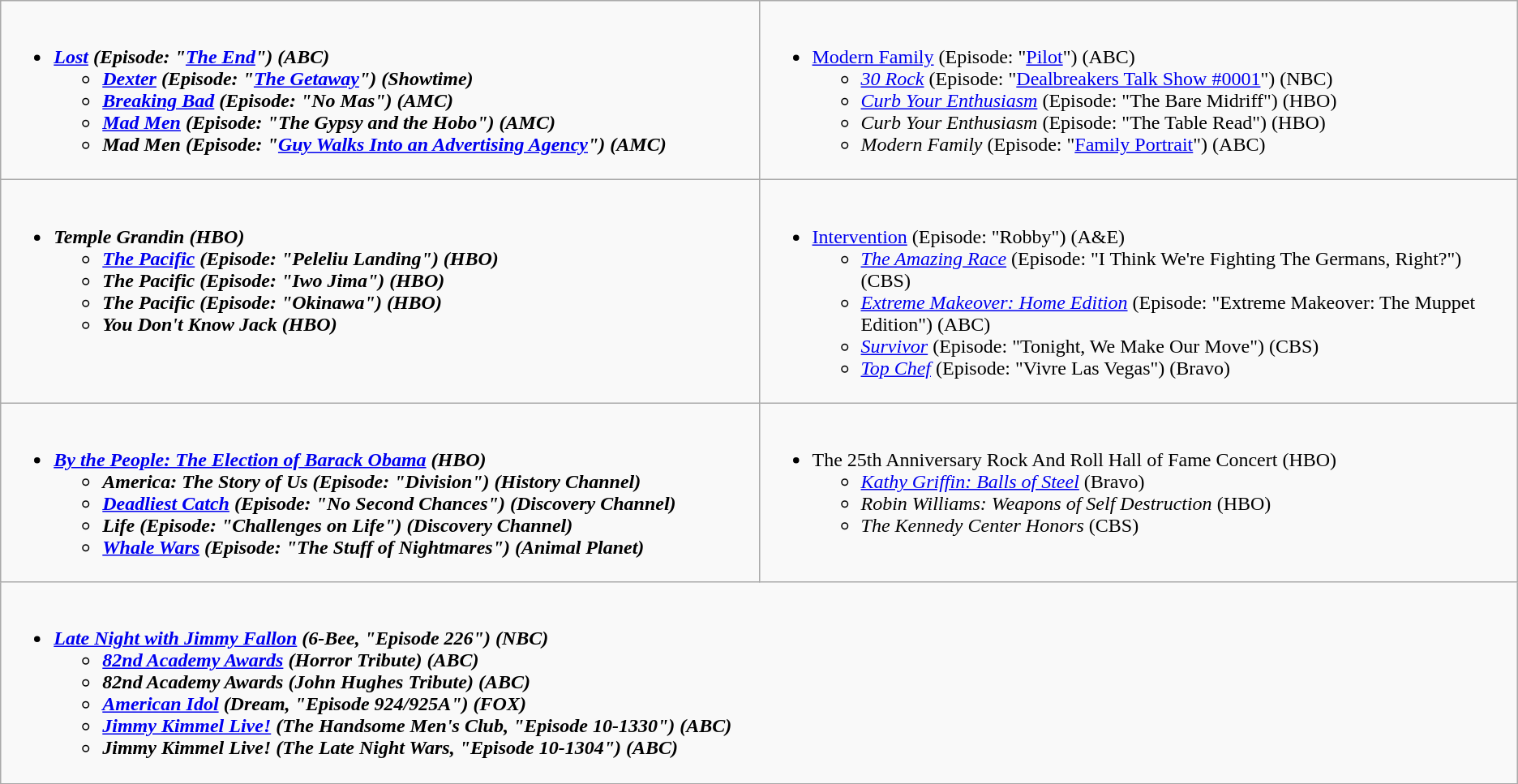<table class="wikitable">
<tr>
<td style="vertical-align:top;" width="50%"><br><ul><li><strong><em><a href='#'>Lost</a><em> (Episode: "<a href='#'>The End</a>") (ABC)<strong><ul><li></em><a href='#'>Dexter</a><em> (Episode: "<a href='#'>The Getaway</a>") (Showtime)</li><li></em><a href='#'>Breaking Bad</a><em> (Episode: "No Mas") (AMC)</li><li></em><a href='#'>Mad Men</a><em> (Episode: "The Gypsy and the Hobo") (AMC)</li><li></em>Mad Men<em> (Episode: "<a href='#'>Guy Walks Into an Advertising Agency</a>") (AMC)</li></ul></li></ul></td>
<td style="vertical-align:top;" width="50%"><br><ul><li></em></strong><a href='#'>Modern Family</a></em> (Episode: "<a href='#'>Pilot</a>") (ABC)</strong><ul><li><em><a href='#'>30 Rock</a></em> (Episode: "<a href='#'>Dealbreakers Talk Show #0001</a>") (NBC)</li><li><em><a href='#'>Curb Your Enthusiasm</a></em> (Episode: "The Bare Midriff") (HBO)</li><li><em>Curb Your Enthusiasm</em> (Episode: "The Table Read") (HBO)</li><li><em>Modern Family</em> (Episode: "<a href='#'>Family Portrait</a>") (ABC)</li></ul></li></ul></td>
</tr>
<tr>
<td style="vertical-align:top;" width="50%"><br><ul><li><strong><em>Temple Grandin<em> (HBO)<strong><ul><li></em><a href='#'>The Pacific</a><em> (Episode: "Peleliu Landing") (HBO)</li><li></em>The Pacific<em> (Episode: "Iwo Jima") (HBO)</li><li></em>The Pacific<em> (Episode: "Okinawa") (HBO)</li><li></em>You Don't Know Jack<em> (HBO)</li></ul></li></ul></td>
<td style="vertical-align:top;" width="50%"><br><ul><li></em></strong><a href='#'>Intervention</a></em> (Episode: "Robby") (A&E)</strong><ul><li><em><a href='#'>The Amazing Race</a></em> (Episode: "I Think We're Fighting The Germans, Right?") (CBS)</li><li><em><a href='#'>Extreme Makeover: Home Edition</a></em> (Episode: "Extreme Makeover: The Muppet Edition") (ABC)</li><li><em><a href='#'>Survivor</a></em> (Episode: "Tonight, We Make Our Move") (CBS)</li><li><em><a href='#'>Top Chef</a></em> (Episode: "Vivre Las Vegas") (Bravo)</li></ul></li></ul></td>
</tr>
<tr>
<td style="vertical-align:top;" width="50%"><br><ul><li><strong><em><a href='#'>By the People: The Election of Barack Obama</a><em> (HBO)<strong><ul><li></em>America: The Story of Us<em> (Episode: "Division") (History Channel)</li><li></em><a href='#'>Deadliest Catch</a><em> (Episode: "No Second Chances") (Discovery Channel)</li><li></em>Life<em> (Episode: "Challenges on Life") (Discovery Channel)</li><li></em><a href='#'>Whale Wars</a><em> (Episode: "The Stuff of Nightmares") (Animal Planet)</li></ul></li></ul></td>
<td style="vertical-align:top;" width="50%"><br><ul><li></em></strong>The 25th Anniversary Rock And Roll Hall of Fame Concert</em> (HBO)</strong><ul><li><em><a href='#'>Kathy Griffin: Balls of Steel</a></em> (Bravo)</li><li><em>Robin Williams: Weapons of Self Destruction</em> (HBO)</li><li><em>The Kennedy Center Honors</em> (CBS)</li></ul></li></ul></td>
</tr>
<tr>
<td style="vertical-align:top;" width="50%" colspan="2"><br><ul><li><strong><em><a href='#'>Late Night with Jimmy Fallon</a><em> (6-Bee, "Episode 226") (NBC)<strong><ul><li></em><a href='#'>82nd Academy Awards</a><em> (Horror Tribute) (ABC)</li><li></em>82nd Academy Awards<em> (John Hughes Tribute) (ABC)</li><li></em><a href='#'>American Idol</a><em> (Dream, "Episode 924/925A") (FOX)</li><li></em><a href='#'>Jimmy Kimmel Live!</a><em> (The Handsome Men's Club, "Episode 10-1330") (ABC)</li><li></em>Jimmy Kimmel Live!<em> (The Late Night Wars, "Episode 10-1304") (ABC)</li></ul></li></ul></td>
</tr>
</table>
